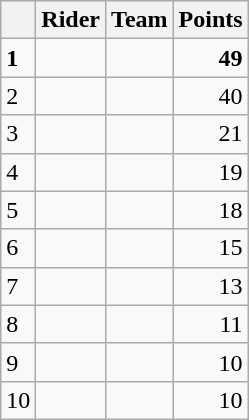<table class="wikitable">
<tr>
<th></th>
<th>Rider</th>
<th>Team</th>
<th>Points</th>
</tr>
<tr>
<td><strong>1</strong></td>
<td></td>
<td><strong></strong></td>
<td align="right"><strong>49</strong></td>
</tr>
<tr>
<td>2</td>
<td></td>
<td></td>
<td align="right">40</td>
</tr>
<tr>
<td>3</td>
<td></td>
<td></td>
<td align="right">21</td>
</tr>
<tr>
<td>4</td>
<td></td>
<td></td>
<td align="right">19</td>
</tr>
<tr>
<td>5</td>
<td> </td>
<td></td>
<td align="right">18</td>
</tr>
<tr>
<td>6</td>
<td></td>
<td></td>
<td align="right">15</td>
</tr>
<tr>
<td>7</td>
<td></td>
<td></td>
<td align="right">13</td>
</tr>
<tr>
<td>8</td>
<td></td>
<td></td>
<td align="right">11</td>
</tr>
<tr>
<td>9</td>
<td></td>
<td></td>
<td align="right">10</td>
</tr>
<tr>
<td>10</td>
<td></td>
<td></td>
<td align="right">10</td>
</tr>
</table>
